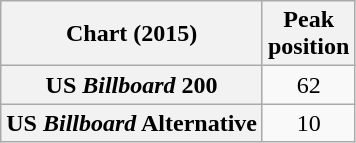<table class="wikitable sortable plainrowheaders" style="text-align:center;">
<tr>
<th>Chart (2015)</th>
<th>Peak<br>position</th>
</tr>
<tr>
<th scope="row">US <em>Billboard</em> 200</th>
<td>62</td>
</tr>
<tr>
<th scope="row">US <em>Billboard</em> Alternative</th>
<td>10</td>
</tr>
</table>
